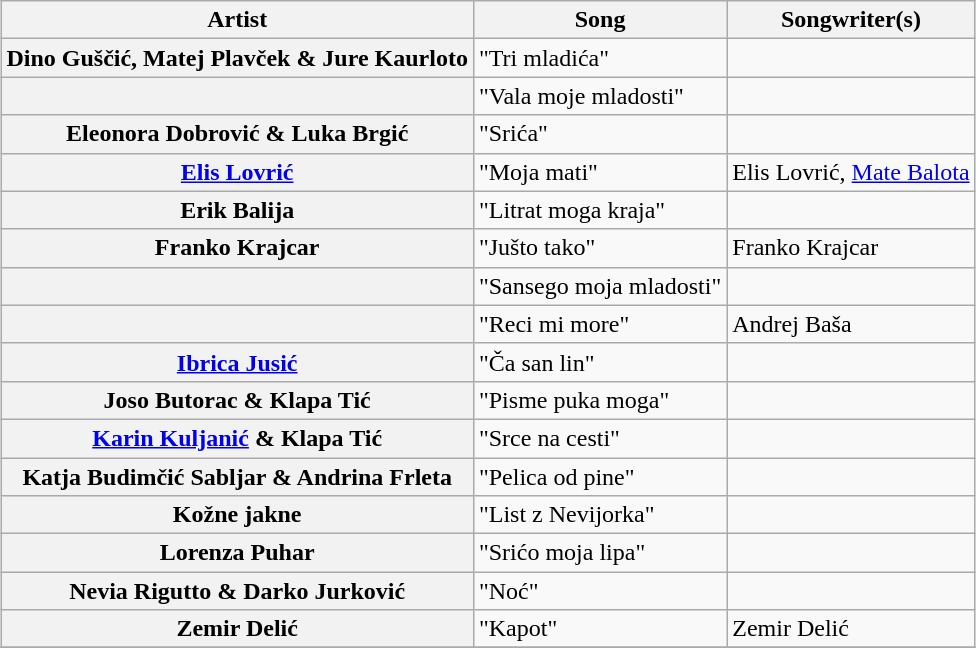<table class="wikitable sortable plainrowheaders" style="margin: 1em auto 1em auto">
<tr>
<th>Artist</th>
<th>Song</th>
<th class="unsortable">Songwriter(s)</th>
</tr>
<tr>
<th scope="row">Dino Guščić, Matej Plavček & Jure Kaurloto</th>
<td>"Tri mladića"</td>
<td></td>
</tr>
<tr>
<th scope="row"></th>
<td>"Vala moje mladosti"</td>
<td></td>
</tr>
<tr>
<th scope="row">Eleonora Dobrović & Luka Brgić</th>
<td>"Srića"</td>
<td></td>
</tr>
<tr>
<th scope="row"><a href='#'>Elis Lovrić</a></th>
<td>"Moja mati"</td>
<td>Elis Lovrić, <a href='#'>Mate Balota</a></td>
</tr>
<tr>
<th scope="row">Erik Balija</th>
<td>"Litrat moga kraja"</td>
<td></td>
</tr>
<tr>
<th scope="row">Franko Krajcar</th>
<td>"Jušto tako"</td>
<td>Franko Krajcar</td>
</tr>
<tr>
<th scope="row"></th>
<td>"Sansego moja mladosti"</td>
<td></td>
</tr>
<tr>
<th scope="row"></th>
<td>"Reci mi more"</td>
<td>Andrej Baša</td>
</tr>
<tr>
<th scope="row"><a href='#'>Ibrica Jusić</a></th>
<td>"Ča san lin"</td>
<td></td>
</tr>
<tr>
<th scope="row">Joso Butorac & Klapa Tić</th>
<td>"Pisme puka moga"</td>
<td></td>
</tr>
<tr>
<th scope="row"><a href='#'>Karin Kuljanić</a> & Klapa Tić</th>
<td>"Srce na cesti"</td>
<td></td>
</tr>
<tr>
<th scope="row">Katja Budimčić Sabljar & Andrina Frleta</th>
<td>"Pelica od pine"</td>
<td></td>
</tr>
<tr>
<th scope="row">Kožne jakne</th>
<td>"List z Nevijorka"</td>
<td></td>
</tr>
<tr>
<th scope="row">Lorenza Puhar</th>
<td>"Srićo moja lipa"</td>
<td></td>
</tr>
<tr>
<th scope="row">Nevia  Rigutto & Darko Jurković</th>
<td>"Noć"</td>
<td></td>
</tr>
<tr>
<th scope="row">Zemir Delić</th>
<td>"Kapot"</td>
<td>Zemir Delić</td>
</tr>
<tr>
</tr>
</table>
